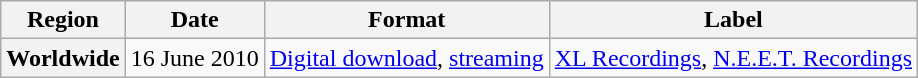<table class="wikitable plainrowheaders">
<tr>
<th scope="col">Region</th>
<th scope="col">Date</th>
<th scope="col">Format</th>
<th scope="col">Label</th>
</tr>
<tr>
<th scope="row">Worldwide</th>
<td>16 June 2010</td>
<td><a href='#'>Digital download</a>, <a href='#'>streaming</a></td>
<td><a href='#'>XL Recordings</a>, <a href='#'>N.E.E.T. Recordings</a></td>
</tr>
</table>
